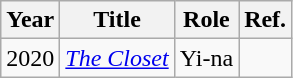<table class="wikitable">
<tr>
<th>Year</th>
<th>Title</th>
<th class="unsortable">Role</th>
<th class="unsortable">Ref.</th>
</tr>
<tr>
<td>2020</td>
<td><em><a href='#'>The Closet</a></em></td>
<td>Yi-na</td>
<td></td>
</tr>
</table>
